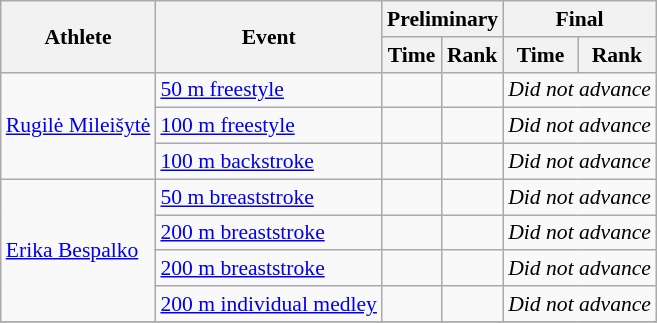<table class=wikitable style="font-size:90%">
<tr>
<th rowspan="2">Athlete</th>
<th rowspan="2">Event</th>
<th colspan="2">Preliminary</th>
<th colspan="2">Final</th>
</tr>
<tr>
<th>Time</th>
<th>Rank</th>
<th>Time</th>
<th>Rank</th>
</tr>
<tr>
<td rowspan="3"><a href='#'>Rugilė Mileišytė</a></td>
<td><a href='#'>50 m freestyle</a></td>
<td></td>
<td></td>
<td colspan="2"><em>Did not advance</em></td>
</tr>
<tr>
<td><a href='#'>100 m freestyle</a></td>
<td></td>
<td></td>
<td colspan="2"><em>Did not advance</em></td>
</tr>
<tr>
<td><a href='#'>100 m backstroke</a></td>
<td></td>
<td></td>
<td colspan="2"><em>Did not advance</em></td>
</tr>
<tr>
<td rowspan="4"><a href='#'>Erika Bespalko</a></td>
<td><a href='#'>50 m breaststroke</a></td>
<td></td>
<td></td>
<td colspan="2"><em>Did not advance</em></td>
</tr>
<tr>
<td><a href='#'>200 m breaststroke</a></td>
<td></td>
<td></td>
<td colspan="2"><em>Did not advance</em></td>
</tr>
<tr>
<td><a href='#'>200 m breaststroke</a></td>
<td></td>
<td></td>
<td colspan="2"><em>Did not advance</em></td>
</tr>
<tr>
<td><a href='#'>200 m individual medley</a></td>
<td></td>
<td></td>
<td colspan="2"><em>Did not advance</em></td>
</tr>
<tr>
</tr>
</table>
